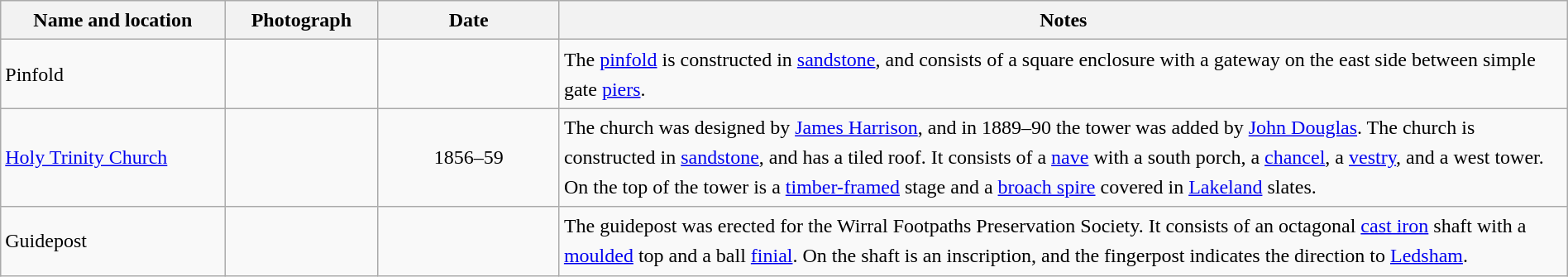<table class="wikitable sortable plainrowheaders" style="width:100%;border:0px;text-align:left;line-height:150%;">
<tr>
<th scope="col"  style="width:150px">Name and location</th>
<th scope="col"  style="width:100px" class="unsortable">Photograph</th>
<th scope="col"  style="width:120px">Date</th>
<th scope="col"  style="width:700px" class="unsortable">Notes</th>
</tr>
<tr>
<td>Pinfold<br><small></small></td>
<td></td>
<td align="center"></td>
<td>The <a href='#'>pinfold</a> is constructed in <a href='#'>sandstone</a>, and consists of a square enclosure with a gateway on the east side between simple gate <a href='#'>piers</a>.</td>
</tr>
<tr>
<td><a href='#'>Holy Trinity Church</a><br><small></small></td>
<td></td>
<td align="center">1856–59</td>
<td>The church was designed by <a href='#'>James Harrison</a>, and in 1889–90 the tower was added by <a href='#'>John Douglas</a>.  The church is constructed in <a href='#'>sandstone</a>, and has a tiled roof.  It consists of a <a href='#'>nave</a> with a south porch, a <a href='#'>chancel</a>, a <a href='#'>vestry</a>, and a west tower.  On the top of the tower is a <a href='#'>timber-framed</a> stage and a <a href='#'>broach spire</a> covered in <a href='#'>Lakeland</a> slates.</td>
</tr>
<tr>
<td>Guidepost<br><small></small></td>
<td></td>
<td align="center"></td>
<td>The guidepost was erected for the Wirral Footpaths Preservation Society. It consists of an octagonal <a href='#'>cast iron</a> shaft with a <a href='#'>moulded</a> top and a ball <a href='#'>finial</a>.  On the shaft is an inscription, and the fingerpost indicates the direction to <a href='#'>Ledsham</a>.</td>
</tr>
<tr>
</tr>
</table>
